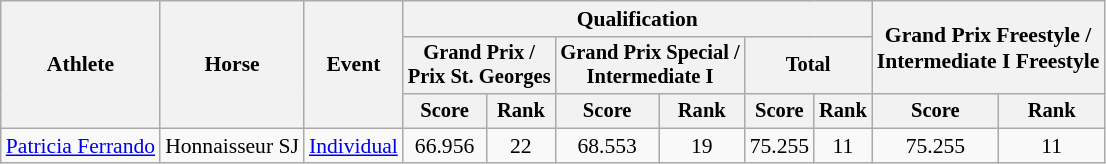<table class=wikitable style=font-size:90%;text-align:center>
<tr>
<th rowspan=3>Athlete</th>
<th rowspan=3>Horse</th>
<th rowspan=3>Event</th>
<th colspan=6>Qualification</th>
<th colspan=2 rowspan=2>Grand Prix Freestyle /<br>Intermediate I Freestyle</th>
</tr>
<tr style=font-size:95%>
<th colspan=2>Grand Prix /<br>Prix St. Georges</th>
<th colspan=2>Grand Prix Special /<br>Intermediate I</th>
<th colspan=2>Total</th>
</tr>
<tr style=font-size:95%>
<th>Score</th>
<th>Rank</th>
<th>Score</th>
<th>Rank</th>
<th>Score</th>
<th>Rank</th>
<th>Score</th>
<th>Rank</th>
</tr>
<tr>
<td align=left><a href='#'>Patricia Ferrando</a></td>
<td align=left>Honnaisseur SJ</td>
<td align=left><a href='#'>Individual</a></td>
<td>66.956</td>
<td>22</td>
<td>68.553</td>
<td>19</td>
<td>75.255</td>
<td>11</td>
<td>75.255</td>
<td>11</td>
</tr>
</table>
